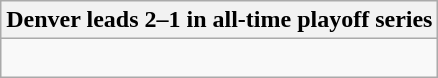<table class="wikitable collapsible collapsed">
<tr>
<th>Denver leads 2–1 in all-time playoff series</th>
</tr>
<tr>
<td><br>

</td>
</tr>
</table>
